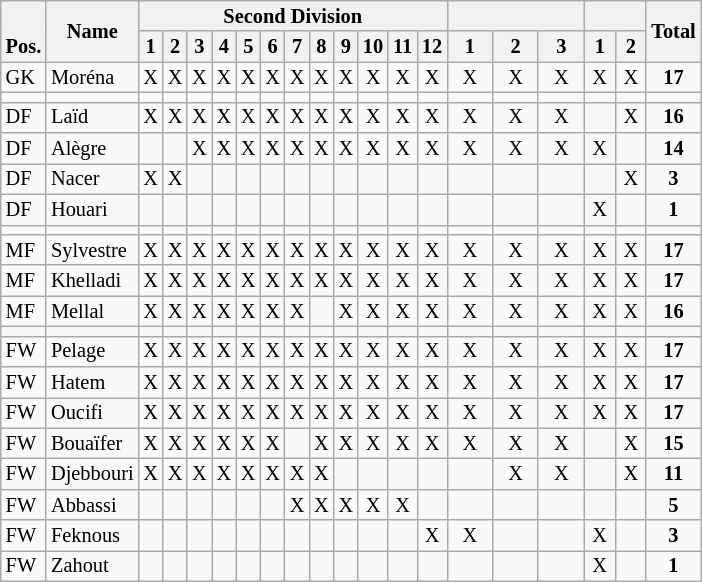<table class="wikitable sortable alternance"  style="font-size:85%; text-align:center; line-height:14px;">
<tr>
<th rowspan="2" valign="bottom">Pos.</th>
<th rowspan="2">Name</th>
<th colspan="12" width="85">Second Division</th>
<th colspan="3" width="85"></th>
<th colspan="2" width="35"></th>
<th rowspan="2">Total</th>
</tr>
<tr>
<th>1</th>
<th>2</th>
<th>3</th>
<th>4</th>
<th>5</th>
<th>6</th>
<th>7</th>
<th>8</th>
<th>9</th>
<th>10</th>
<th>11</th>
<th>12</th>
<th>1</th>
<th>2</th>
<th>3</th>
<th>1</th>
<th>2</th>
</tr>
<tr>
<td align="left">GK</td>
<td align="left"> Moréna</td>
<td>X</td>
<td>X</td>
<td>X</td>
<td>X</td>
<td>X</td>
<td>X</td>
<td>X</td>
<td>X</td>
<td>X</td>
<td>X</td>
<td>X</td>
<td>X</td>
<td>X</td>
<td>X</td>
<td>X</td>
<td>X</td>
<td>X</td>
<td><strong>17</strong></td>
</tr>
<tr>
<td align="left"></td>
<td align="left"></td>
<td></td>
<td></td>
<td></td>
<td></td>
<td></td>
<td></td>
<td></td>
<td></td>
<td></td>
<td></td>
<td></td>
<td></td>
<td></td>
<td></td>
<td></td>
<td></td>
<td></td>
<td></td>
</tr>
<tr>
<td align="left">DF</td>
<td align="left"> Laïd</td>
<td>X</td>
<td>X</td>
<td>X</td>
<td>X</td>
<td>X</td>
<td>X</td>
<td>X</td>
<td>X</td>
<td>X</td>
<td>X</td>
<td>X</td>
<td>X</td>
<td>X</td>
<td>X</td>
<td>X</td>
<td></td>
<td>X</td>
<td><strong>16</strong></td>
</tr>
<tr>
<td align="left">DF</td>
<td align="left"> Alègre</td>
<td></td>
<td></td>
<td>X</td>
<td>X</td>
<td>X</td>
<td>X</td>
<td>X</td>
<td>X</td>
<td>X</td>
<td>X</td>
<td>X</td>
<td>X</td>
<td>X</td>
<td>X</td>
<td>X</td>
<td>X</td>
<td></td>
<td><strong>14</strong></td>
</tr>
<tr>
<td align="left">DF</td>
<td align="left"> Nacer</td>
<td>X</td>
<td>X</td>
<td></td>
<td></td>
<td></td>
<td></td>
<td></td>
<td></td>
<td></td>
<td></td>
<td></td>
<td></td>
<td></td>
<td></td>
<td></td>
<td></td>
<td>X</td>
<td><strong>3</strong></td>
</tr>
<tr>
<td align="left">DF</td>
<td align="left"> Houari</td>
<td></td>
<td></td>
<td></td>
<td></td>
<td></td>
<td></td>
<td></td>
<td></td>
<td></td>
<td></td>
<td></td>
<td></td>
<td></td>
<td></td>
<td></td>
<td>X</td>
<td></td>
<td><strong>1</strong></td>
</tr>
<tr>
<td align="left"></td>
<td align="left"></td>
<td></td>
<td></td>
<td></td>
<td></td>
<td></td>
<td></td>
<td></td>
<td></td>
<td></td>
<td></td>
<td></td>
<td></td>
<td></td>
<td></td>
<td></td>
<td></td>
<td></td>
<td></td>
</tr>
<tr>
<td align="left">MF</td>
<td align="left"> Sylvestre</td>
<td>X</td>
<td>X</td>
<td>X</td>
<td>X</td>
<td>X</td>
<td>X</td>
<td>X</td>
<td>X</td>
<td>X</td>
<td>X</td>
<td>X</td>
<td>X</td>
<td>X</td>
<td>X</td>
<td>X</td>
<td>X</td>
<td>X</td>
<td><strong>17</strong></td>
</tr>
<tr>
<td align="left">MF</td>
<td align="left"> Khelladi</td>
<td>X</td>
<td>X</td>
<td>X</td>
<td>X</td>
<td>X</td>
<td>X</td>
<td>X</td>
<td>X</td>
<td>X</td>
<td>X</td>
<td>X</td>
<td>X</td>
<td>X</td>
<td>X</td>
<td>X</td>
<td>X</td>
<td>X</td>
<td><strong>17</strong></td>
</tr>
<tr>
<td align="left">MF</td>
<td align="left"> Mellal</td>
<td>X</td>
<td>X</td>
<td>X</td>
<td>X</td>
<td>X</td>
<td>X</td>
<td>X</td>
<td></td>
<td>X</td>
<td>X</td>
<td>X</td>
<td>X</td>
<td>X</td>
<td>X</td>
<td>X</td>
<td>X</td>
<td>X</td>
<td><strong>16</strong></td>
</tr>
<tr>
<td align="left"></td>
<td align="left"></td>
<td></td>
<td></td>
<td></td>
<td></td>
<td></td>
<td></td>
<td></td>
<td></td>
<td></td>
<td></td>
<td></td>
<td></td>
<td></td>
<td></td>
<td></td>
<td></td>
<td></td>
<td></td>
</tr>
<tr>
<td align="left">FW</td>
<td align="left"> Pelage</td>
<td>X</td>
<td>X</td>
<td>X</td>
<td>X</td>
<td>X</td>
<td>X</td>
<td>X</td>
<td>X</td>
<td>X</td>
<td>X</td>
<td>X</td>
<td>X</td>
<td>X</td>
<td>X</td>
<td>X</td>
<td>X</td>
<td>X</td>
<td><strong>17</strong></td>
</tr>
<tr>
<td align="left">FW</td>
<td align="left"> Hatem</td>
<td>X</td>
<td>X</td>
<td>X</td>
<td>X</td>
<td>X</td>
<td>X</td>
<td>X</td>
<td>X</td>
<td>X</td>
<td>X</td>
<td>X</td>
<td>X</td>
<td>X</td>
<td>X</td>
<td>X</td>
<td>X</td>
<td>X</td>
<td><strong>17</strong></td>
</tr>
<tr>
<td align="left">FW</td>
<td align="left"> Oucifi</td>
<td>X</td>
<td>X</td>
<td>X</td>
<td>X</td>
<td>X</td>
<td>X</td>
<td>X</td>
<td>X</td>
<td>X</td>
<td>X</td>
<td>X</td>
<td>X</td>
<td>X</td>
<td>X</td>
<td>X</td>
<td>X</td>
<td>X</td>
<td><strong>17</strong></td>
</tr>
<tr>
<td align="left">FW</td>
<td align="left"> Bouaïfer</td>
<td>X</td>
<td>X</td>
<td>X</td>
<td>X</td>
<td>X</td>
<td>X</td>
<td></td>
<td>X</td>
<td>X</td>
<td>X</td>
<td>X</td>
<td>X</td>
<td>X</td>
<td>X</td>
<td>X</td>
<td></td>
<td>X</td>
<td><strong>15</strong></td>
</tr>
<tr>
<td align="left">FW</td>
<td align="left"> Djebbouri</td>
<td>X</td>
<td>X</td>
<td>X</td>
<td>X</td>
<td>X</td>
<td>X</td>
<td>X</td>
<td>X</td>
<td></td>
<td></td>
<td></td>
<td></td>
<td></td>
<td>X</td>
<td>X</td>
<td></td>
<td>X</td>
<td><strong>11</strong></td>
</tr>
<tr>
<td align="left">FW</td>
<td align="left"> Abbassi</td>
<td></td>
<td></td>
<td></td>
<td></td>
<td></td>
<td></td>
<td>X</td>
<td>X</td>
<td>X</td>
<td>X</td>
<td>X</td>
<td></td>
<td></td>
<td></td>
<td></td>
<td></td>
<td></td>
<td><strong>5</strong></td>
</tr>
<tr>
<td align="left">FW</td>
<td align="left"> Feknous</td>
<td></td>
<td></td>
<td></td>
<td></td>
<td></td>
<td></td>
<td></td>
<td></td>
<td></td>
<td></td>
<td></td>
<td>X</td>
<td>X</td>
<td></td>
<td></td>
<td>X</td>
<td></td>
<td><strong>3</strong></td>
</tr>
<tr>
<td align="left">FW</td>
<td align="left"> Zahout</td>
<td></td>
<td></td>
<td></td>
<td></td>
<td></td>
<td></td>
<td></td>
<td></td>
<td></td>
<td></td>
<td></td>
<td></td>
<td></td>
<td></td>
<td></td>
<td>X</td>
<td></td>
<td><strong>1</strong></td>
</tr>
</table>
